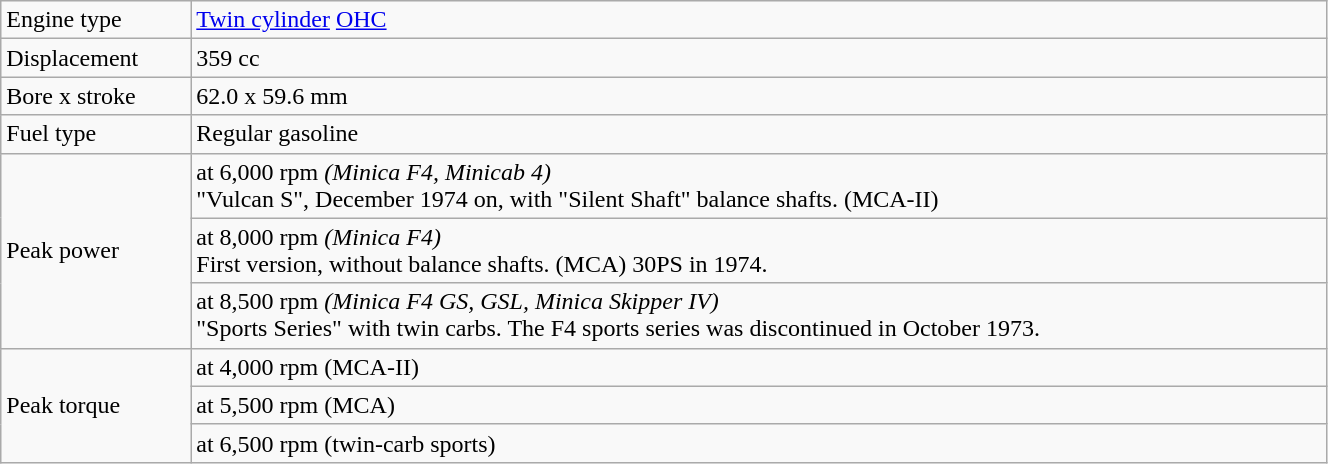<table class="wikitable" width="70%">
<tr>
<td>Engine type</td>
<td><a href='#'>Twin cylinder</a> <a href='#'>OHC</a></td>
</tr>
<tr>
<td>Displacement</td>
<td>359 cc</td>
</tr>
<tr>
<td>Bore x stroke</td>
<td>62.0 x 59.6 mm</td>
</tr>
<tr>
<td>Fuel type</td>
<td>Regular gasoline</td>
</tr>
<tr>
<td rowspan="3">Peak power</td>
<td> at 6,000 rpm <em>(Minica F4, Minicab 4)</em><br>"Vulcan S", December 1974 on, with "Silent Shaft" balance shafts. (MCA-II)</td>
</tr>
<tr>
<td> at 8,000 rpm <em>(Minica F4)</em><br>First version, without balance shafts. (MCA) 30PS in 1974.</td>
</tr>
<tr>
<td> at 8,500 rpm <em>(Minica F4 GS, GSL, Minica Skipper IV)</em><br>"Sports Series" with twin carbs. The F4 sports series was discontinued in October 1973.</td>
</tr>
<tr>
<td rowspan="3">Peak torque</td>
<td> at 4,000 rpm (MCA-II)</td>
</tr>
<tr>
<td> at 5,500 rpm (MCA)</td>
</tr>
<tr>
<td> at 6,500 rpm (twin-carb sports)</td>
</tr>
</table>
